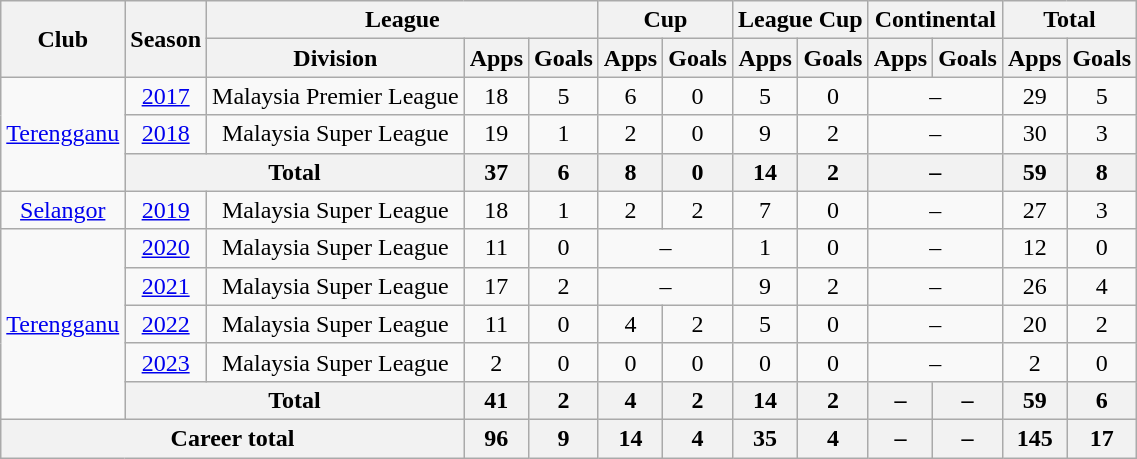<table class=wikitable style="text-align:center">
<tr>
<th rowspan=2>Club</th>
<th rowspan=2>Season</th>
<th colspan=3>League</th>
<th colspan=2>Cup</th>
<th colspan=2>League Cup</th>
<th colspan=2>Continental</th>
<th colspan=2>Total</th>
</tr>
<tr>
<th>Division</th>
<th>Apps</th>
<th>Goals</th>
<th>Apps</th>
<th>Goals</th>
<th>Apps</th>
<th>Goals</th>
<th>Apps</th>
<th>Goals</th>
<th>Apps</th>
<th>Goals</th>
</tr>
<tr>
<td rowspan=3><a href='#'>Terengganu</a></td>
<td><a href='#'>2017</a></td>
<td>Malaysia Premier League</td>
<td>18</td>
<td>5</td>
<td>6</td>
<td>0</td>
<td>5</td>
<td>0</td>
<td colspan=2>–</td>
<td>29</td>
<td>5</td>
</tr>
<tr>
<td><a href='#'>2018</a></td>
<td>Malaysia Super League</td>
<td>19</td>
<td>1</td>
<td>2</td>
<td>0</td>
<td>9</td>
<td>2</td>
<td colspan=2>–</td>
<td>30</td>
<td>3</td>
</tr>
<tr>
<th colspan="2">Total</th>
<th>37</th>
<th>6</th>
<th>8</th>
<th>0</th>
<th>14</th>
<th>2</th>
<th colspan=2>–</th>
<th>59</th>
<th>8</th>
</tr>
<tr>
<td><a href='#'>Selangor</a></td>
<td><a href='#'>2019</a></td>
<td>Malaysia Super League</td>
<td>18</td>
<td>1</td>
<td>2</td>
<td>2</td>
<td>7</td>
<td>0</td>
<td colspan=2>–</td>
<td>27</td>
<td>3</td>
</tr>
<tr>
<td rowspan=5><a href='#'>Terengganu</a></td>
<td><a href='#'>2020</a></td>
<td>Malaysia Super League</td>
<td>11</td>
<td>0</td>
<td colspan=2>–</td>
<td>1</td>
<td>0</td>
<td colspan=2>–</td>
<td>12</td>
<td>0</td>
</tr>
<tr>
<td><a href='#'>2021</a></td>
<td>Malaysia Super League</td>
<td>17</td>
<td>2</td>
<td colspan=2>–</td>
<td>9</td>
<td>2</td>
<td colspan=2>–</td>
<td>26</td>
<td>4</td>
</tr>
<tr>
<td><a href='#'>2022</a></td>
<td>Malaysia Super League</td>
<td>11</td>
<td>0</td>
<td>4</td>
<td>2</td>
<td>5</td>
<td>0</td>
<td colspan=2>–</td>
<td>20</td>
<td>2</td>
</tr>
<tr>
<td><a href='#'>2023</a></td>
<td>Malaysia Super League</td>
<td>2</td>
<td>0</td>
<td>0</td>
<td>0</td>
<td>0</td>
<td>0</td>
<td colspan=2>–</td>
<td>2</td>
<td>0</td>
</tr>
<tr>
<th colspan="2">Total</th>
<th>41</th>
<th>2</th>
<th>4</th>
<th>2</th>
<th>14</th>
<th>2</th>
<th>–</th>
<th>–</th>
<th>59</th>
<th>6</th>
</tr>
<tr>
<th colspan="3">Career total</th>
<th>96</th>
<th>9</th>
<th>14</th>
<th>4</th>
<th>35</th>
<th>4</th>
<th>–</th>
<th>–</th>
<th>145</th>
<th>17</th>
</tr>
</table>
